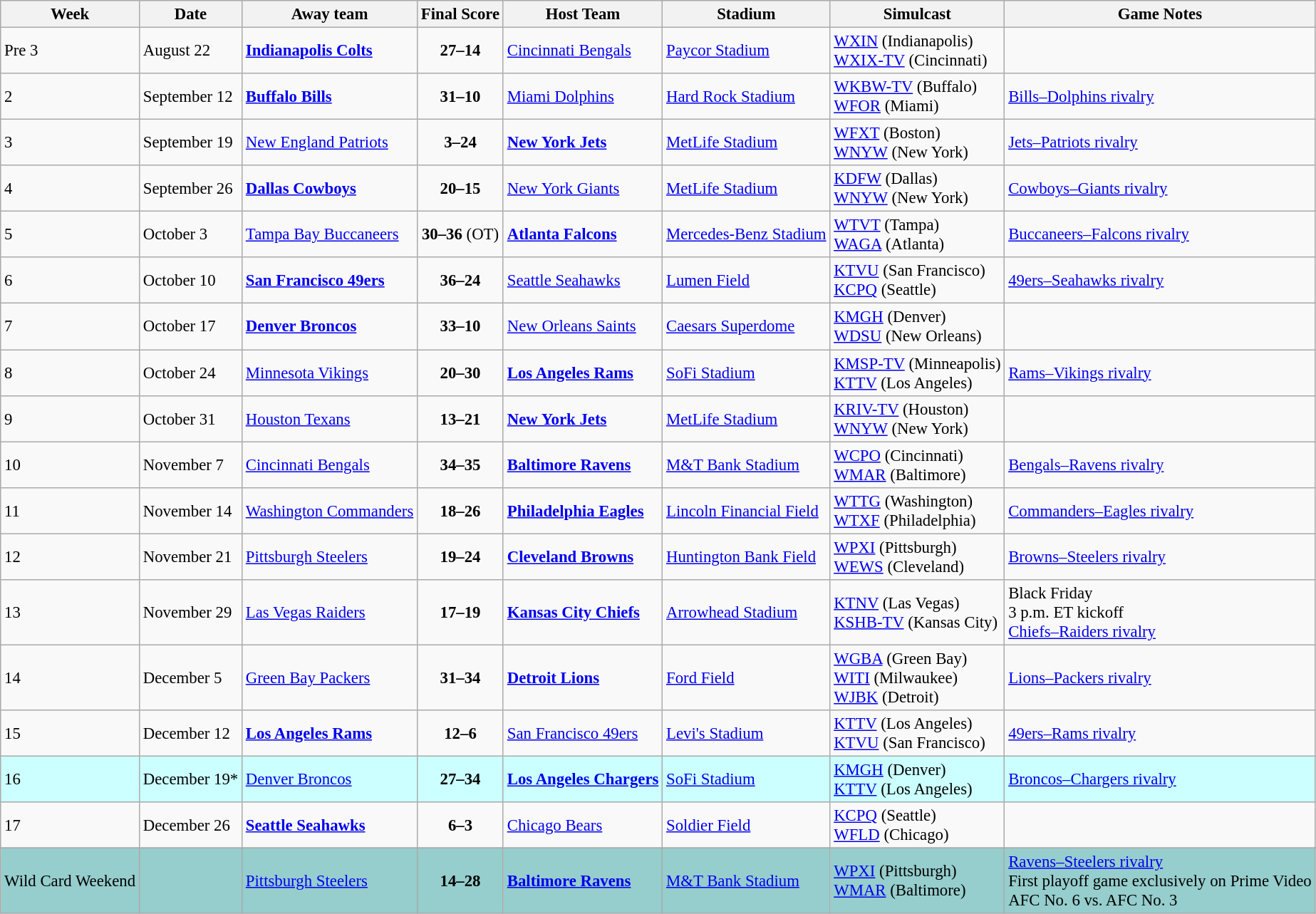<table class="wikitable" style="font-size: 95%;">
<tr>
<th>Week</th>
<th>Date</th>
<th>Away team</th>
<th>Final Score</th>
<th>Host Team</th>
<th>Stadium</th>
<th>Simulcast</th>
<th>Game Notes</th>
</tr>
<tr>
<td>Pre 3</td>
<td>August 22</td>
<td><a href='#'><strong>Indianapolis Colts</strong></a></td>
<td align="center"><strong>27–14</strong></td>
<td><a href='#'>Cincinnati Bengals</a></td>
<td><a href='#'>Paycor Stadium</a></td>
<td><a href='#'>WXIN</a> (Indianapolis)<br><a href='#'>WXIX-TV</a> (Cincinnati)</td>
<td></td>
</tr>
<tr>
<td>2</td>
<td>September 12</td>
<td><strong><a href='#'>Buffalo Bills</a></strong></td>
<td align="center"><strong>31–10</strong></td>
<td><a href='#'>Miami Dolphins</a></td>
<td><a href='#'>Hard Rock Stadium</a></td>
<td><a href='#'>WKBW-TV</a> (Buffalo)<br><a href='#'>WFOR</a> (Miami)</td>
<td><a href='#'>Bills–Dolphins rivalry</a></td>
</tr>
<tr>
<td>3</td>
<td>September 19</td>
<td><a href='#'>New England Patriots</a></td>
<td align="center"><strong>3–24</strong></td>
<td><strong><a href='#'>New York Jets</a></strong></td>
<td><a href='#'>MetLife Stadium</a></td>
<td><a href='#'>WFXT</a> (Boston)<br><a href='#'>WNYW</a> (New York)</td>
<td><a href='#'>Jets–Patriots rivalry</a></td>
</tr>
<tr>
<td>4</td>
<td>September 26</td>
<td><strong><a href='#'>Dallas Cowboys</a></strong></td>
<td align="center"><strong>20–15</strong></td>
<td><a href='#'>New York Giants</a></td>
<td><a href='#'>MetLife Stadium</a></td>
<td><a href='#'>KDFW</a> (Dallas)<br><a href='#'>WNYW</a> (New York)</td>
<td><a href='#'>Cowboys–Giants rivalry</a></td>
</tr>
<tr>
<td>5</td>
<td>October 3</td>
<td><a href='#'>Tampa Bay Buccaneers</a></td>
<td align="center"><strong>30–36</strong> (OT)</td>
<td><strong><a href='#'>Atlanta Falcons</a></strong></td>
<td><a href='#'>Mercedes-Benz Stadium</a></td>
<td><a href='#'>WTVT</a> (Tampa)<br><a href='#'>WAGA</a> (Atlanta)</td>
<td><a href='#'>Buccaneers–Falcons rivalry</a></td>
</tr>
<tr>
<td>6</td>
<td>October 10</td>
<td><strong><a href='#'>San Francisco 49ers</a></strong></td>
<td align="center"><strong>36–24</strong></td>
<td><a href='#'>Seattle Seahawks</a></td>
<td><a href='#'>Lumen Field</a></td>
<td><a href='#'>KTVU</a> (San Francisco)<br><a href='#'>KCPQ</a> (Seattle)</td>
<td><a href='#'>49ers–Seahawks rivalry</a></td>
</tr>
<tr>
<td>7</td>
<td>October 17</td>
<td><strong><a href='#'>Denver Broncos</a></strong></td>
<td align="center"><strong>33–10</strong></td>
<td><a href='#'>New Orleans Saints</a></td>
<td><a href='#'>Caesars Superdome</a></td>
<td><a href='#'>KMGH</a> (Denver)<br><a href='#'>WDSU</a> (New Orleans)</td>
<td></td>
</tr>
<tr>
<td>8</td>
<td>October 24</td>
<td><a href='#'>Minnesota Vikings</a></td>
<td align="center"><strong>20–30</strong></td>
<td><strong><a href='#'>Los Angeles Rams</a></strong></td>
<td><a href='#'>SoFi Stadium</a></td>
<td><a href='#'>KMSP-TV</a> (Minneapolis)<br><a href='#'>KTTV</a> (Los Angeles)</td>
<td><a href='#'>Rams–Vikings rivalry</a></td>
</tr>
<tr>
<td>9</td>
<td>October 31</td>
<td><a href='#'>Houston Texans</a></td>
<td align="center"><strong>13–21</strong></td>
<td><strong><a href='#'>New York Jets</a></strong></td>
<td><a href='#'>MetLife Stadium</a></td>
<td><a href='#'>KRIV-TV</a> (Houston)<br><a href='#'>WNYW</a> (New York)</td>
<td></td>
</tr>
<tr>
<td>10</td>
<td>November 7</td>
<td><a href='#'>Cincinnati Bengals</a></td>
<td align="center"><strong>34–35</strong></td>
<td><strong><a href='#'>Baltimore Ravens</a></strong></td>
<td><a href='#'>M&T Bank Stadium</a></td>
<td><a href='#'>WCPO</a> (Cincinnati)<br><a href='#'>WMAR</a> (Baltimore)</td>
<td><a href='#'>Bengals–Ravens rivalry</a></td>
</tr>
<tr>
<td>11</td>
<td>November 14</td>
<td><a href='#'>Washington Commanders</a></td>
<td align="center"><strong>18–26</strong></td>
<td><strong><a href='#'>Philadelphia Eagles</a></strong></td>
<td><a href='#'>Lincoln Financial Field</a></td>
<td><a href='#'>WTTG</a> (Washington)<br><a href='#'>WTXF</a> (Philadelphia)</td>
<td><a href='#'>Commanders–Eagles rivalry</a></td>
</tr>
<tr>
<td>12</td>
<td>November 21</td>
<td><a href='#'>Pittsburgh Steelers</a></td>
<td align="center"><strong>19–24</strong></td>
<td><strong><a href='#'>Cleveland Browns</a></strong></td>
<td><a href='#'>Huntington Bank Field</a></td>
<td><a href='#'>WPXI</a> (Pittsburgh)<br><a href='#'>WEWS</a> (Cleveland)</td>
<td><a href='#'>Browns–Steelers rivalry</a></td>
</tr>
<tr>
<td>13</td>
<td>November 29</td>
<td><a href='#'>Las Vegas Raiders</a></td>
<td align="center"><strong>17–19</strong></td>
<td><strong><a href='#'>Kansas City Chiefs</a></strong></td>
<td><a href='#'>Arrowhead Stadium</a></td>
<td><a href='#'>KTNV</a> (Las Vegas)<br><a href='#'>KSHB-TV</a> (Kansas City)</td>
<td>Black Friday<br>3 p.m. ET kickoff<br><a href='#'>Chiefs–Raiders rivalry</a></td>
</tr>
<tr>
<td>14</td>
<td>December 5</td>
<td><a href='#'>Green Bay Packers</a></td>
<td align="center"><strong>31–34</strong></td>
<td><strong><a href='#'>Detroit Lions</a></strong></td>
<td><a href='#'>Ford Field</a></td>
<td><a href='#'>WGBA</a> (Green Bay)<br><a href='#'>WITI</a> (Milwaukee)<br><a href='#'>WJBK</a> (Detroit)</td>
<td><a href='#'>Lions–Packers rivalry</a></td>
</tr>
<tr>
<td>15</td>
<td>December 12</td>
<td><strong><a href='#'>Los Angeles Rams</a></strong></td>
<td align="center"><strong>12–6</strong></td>
<td><a href='#'>San Francisco 49ers</a></td>
<td><a href='#'>Levi's Stadium</a></td>
<td><a href='#'>KTTV</a> (Los Angeles)<br><a href='#'>KTVU</a> (San Francisco)</td>
<td><a href='#'>49ers–Rams rivalry</a></td>
</tr>
<tr bgcolor="#ccffff">
<td>16</td>
<td>December 19*</td>
<td><a href='#'>Denver Broncos</a></td>
<td align="center"><strong>27–34</strong></td>
<td><strong><a href='#'>Los Angeles Chargers</a></strong></td>
<td><a href='#'>SoFi Stadium</a></td>
<td><a href='#'>KMGH</a> (Denver)<br><a href='#'>KTTV</a> (Los Angeles)</td>
<td><a href='#'>Broncos–Chargers rivalry</a></td>
</tr>
<tr>
<td>17</td>
<td>December 26</td>
<td><strong><a href='#'>Seattle Seahawks</a></strong></td>
<td align="center"><strong>6–3</strong></td>
<td><a href='#'>Chicago Bears</a></td>
<td><a href='#'>Soldier Field</a></td>
<td><a href='#'>KCPQ</a> (Seattle)<br><a href='#'>WFLD</a> (Chicago)</td>
<td></td>
</tr>
<tr>
</tr>
<tr bgcolor="#96CDCD">
<td>Wild Card Weekend</td>
<td></td>
<td><a href='#'>Pittsburgh Steelers</a></td>
<td align="center"><strong>14–28</strong></td>
<td><strong><a href='#'>Baltimore Ravens</a></strong></td>
<td><a href='#'>M&T Bank Stadium</a></td>
<td><a href='#'>WPXI</a> (Pittsburgh)<br><a href='#'>WMAR</a> (Baltimore)</td>
<td><a href='#'>Ravens–Steelers rivalry</a><br>First playoff game exclusively on Prime Video<br>AFC No. 6 vs. AFC No. 3</td>
</tr>
</table>
